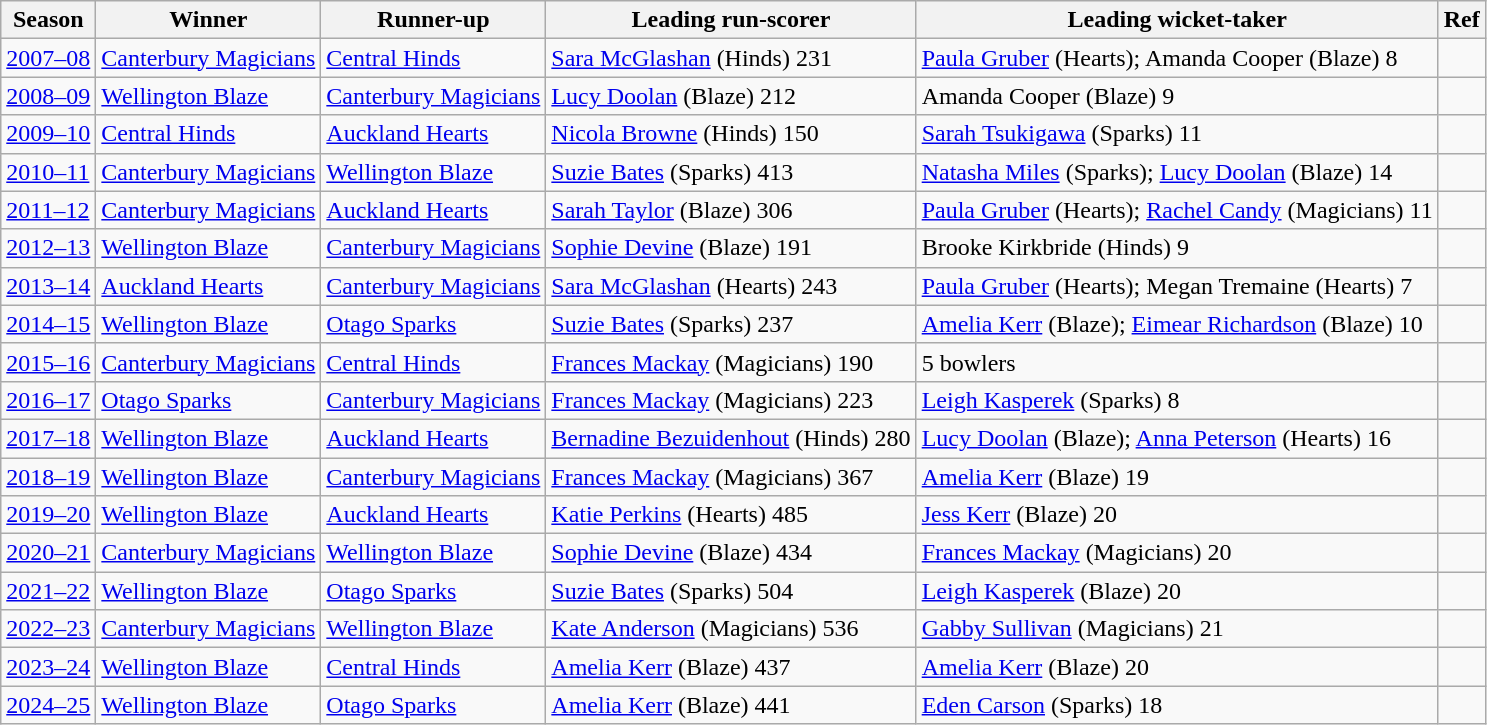<table class="wikitable">
<tr>
<th>Season</th>
<th>Winner</th>
<th>Runner-up</th>
<th>Leading run-scorer</th>
<th>Leading wicket-taker</th>
<th>Ref</th>
</tr>
<tr>
<td><a href='#'>2007–08</a></td>
<td><a href='#'>Canterbury Magicians</a></td>
<td><a href='#'>Central Hinds</a></td>
<td><a href='#'>Sara McGlashan</a> (Hinds) 231</td>
<td><a href='#'>Paula Gruber</a> (Hearts); Amanda Cooper (Blaze) 8</td>
<td></td>
</tr>
<tr>
<td><a href='#'>2008–09</a></td>
<td><a href='#'>Wellington Blaze</a></td>
<td><a href='#'>Canterbury Magicians</a></td>
<td><a href='#'>Lucy Doolan</a> (Blaze) 212</td>
<td>Amanda Cooper (Blaze) 9</td>
<td></td>
</tr>
<tr>
<td><a href='#'>2009–10</a></td>
<td><a href='#'>Central Hinds</a></td>
<td><a href='#'>Auckland Hearts</a></td>
<td><a href='#'>Nicola Browne</a> (Hinds) 150</td>
<td><a href='#'>Sarah Tsukigawa</a> (Sparks) 11</td>
<td></td>
</tr>
<tr>
<td><a href='#'>2010–11</a></td>
<td><a href='#'>Canterbury Magicians</a></td>
<td><a href='#'>Wellington Blaze</a></td>
<td><a href='#'>Suzie Bates</a> (Sparks) 413</td>
<td><a href='#'>Natasha Miles</a> (Sparks); <a href='#'>Lucy Doolan</a> (Blaze) 14</td>
<td></td>
</tr>
<tr>
<td><a href='#'>2011–12</a></td>
<td><a href='#'>Canterbury Magicians</a></td>
<td><a href='#'>Auckland Hearts</a></td>
<td><a href='#'>Sarah Taylor</a> (Blaze) 306</td>
<td><a href='#'>Paula Gruber</a> (Hearts); <a href='#'>Rachel Candy</a> (Magicians) 11</td>
<td></td>
</tr>
<tr>
<td><a href='#'>2012–13</a></td>
<td><a href='#'>Wellington Blaze</a></td>
<td><a href='#'>Canterbury Magicians</a></td>
<td><a href='#'>Sophie Devine</a> (Blaze) 191</td>
<td>Brooke Kirkbride (Hinds) 9</td>
<td></td>
</tr>
<tr>
<td><a href='#'>2013–14</a></td>
<td><a href='#'>Auckland Hearts</a></td>
<td><a href='#'>Canterbury Magicians</a></td>
<td><a href='#'>Sara McGlashan</a> (Hearts) 243</td>
<td><a href='#'>Paula Gruber</a> (Hearts); Megan Tremaine (Hearts) 7</td>
<td></td>
</tr>
<tr>
<td><a href='#'>2014–15</a></td>
<td><a href='#'>Wellington Blaze</a></td>
<td><a href='#'>Otago Sparks</a></td>
<td><a href='#'>Suzie Bates</a> (Sparks) 237</td>
<td><a href='#'>Amelia Kerr</a> (Blaze); <a href='#'>Eimear Richardson</a> (Blaze) 10</td>
<td></td>
</tr>
<tr>
<td><a href='#'>2015–16</a></td>
<td><a href='#'>Canterbury Magicians</a></td>
<td><a href='#'>Central Hinds</a></td>
<td><a href='#'>Frances Mackay</a> (Magicians) 190</td>
<td>5 bowlers</td>
<td></td>
</tr>
<tr>
<td><a href='#'>2016–17</a></td>
<td><a href='#'>Otago Sparks</a></td>
<td><a href='#'>Canterbury Magicians</a></td>
<td><a href='#'>Frances Mackay</a> (Magicians) 223</td>
<td><a href='#'>Leigh Kasperek</a> (Sparks) 8</td>
<td></td>
</tr>
<tr>
<td><a href='#'>2017–18</a></td>
<td><a href='#'>Wellington Blaze</a></td>
<td><a href='#'>Auckland Hearts</a></td>
<td><a href='#'>Bernadine Bezuidenhout</a> (Hinds) 280</td>
<td><a href='#'>Lucy Doolan</a> (Blaze); <a href='#'>Anna Peterson</a> (Hearts) 16</td>
<td></td>
</tr>
<tr>
<td><a href='#'>2018–19</a></td>
<td><a href='#'>Wellington Blaze</a></td>
<td><a href='#'>Canterbury Magicians</a></td>
<td><a href='#'>Frances Mackay</a> (Magicians) 367</td>
<td><a href='#'>Amelia Kerr</a> (Blaze) 19</td>
<td></td>
</tr>
<tr>
<td><a href='#'>2019–20</a></td>
<td><a href='#'>Wellington Blaze</a></td>
<td><a href='#'>Auckland Hearts</a></td>
<td><a href='#'>Katie Perkins</a> (Hearts) 485</td>
<td><a href='#'>Jess Kerr</a> (Blaze) 20</td>
<td></td>
</tr>
<tr>
<td><a href='#'>2020–21</a></td>
<td><a href='#'>Canterbury Magicians</a></td>
<td><a href='#'>Wellington Blaze</a></td>
<td><a href='#'>Sophie Devine</a> (Blaze) 434</td>
<td><a href='#'>Frances Mackay</a> (Magicians) 20</td>
<td></td>
</tr>
<tr>
<td><a href='#'>2021–22</a></td>
<td><a href='#'>Wellington Blaze</a></td>
<td><a href='#'>Otago Sparks</a></td>
<td><a href='#'>Suzie Bates</a> (Sparks) 504</td>
<td><a href='#'>Leigh Kasperek</a> (Blaze) 20</td>
<td></td>
</tr>
<tr>
<td><a href='#'>2022–23</a></td>
<td><a href='#'>Canterbury Magicians</a></td>
<td><a href='#'>Wellington Blaze</a></td>
<td><a href='#'>Kate Anderson</a> (Magicians) 536</td>
<td><a href='#'>Gabby Sullivan</a> (Magicians) 21</td>
<td></td>
</tr>
<tr>
<td><a href='#'>2023–24</a></td>
<td><a href='#'>Wellington Blaze</a></td>
<td><a href='#'>Central Hinds</a></td>
<td><a href='#'>Amelia Kerr</a> (Blaze) 437</td>
<td><a href='#'>Amelia Kerr</a> (Blaze) 20</td>
<td></td>
</tr>
<tr>
<td><a href='#'>2024–25</a></td>
<td><a href='#'>Wellington Blaze</a></td>
<td><a href='#'>Otago Sparks</a></td>
<td><a href='#'>Amelia Kerr</a> (Blaze) 441</td>
<td><a href='#'>Eden Carson</a> (Sparks) 18</td>
<td></td>
</tr>
</table>
